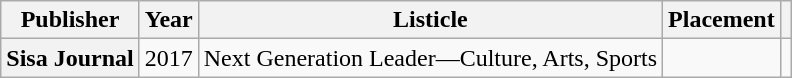<table class="wikitable plainrowheaders sortable" style="text-align:left">
<tr>
<th scope="col">Publisher</th>
<th scope="col">Year</th>
<th scope="col">Listicle</th>
<th scope="col">Placement</th>
<th scope="col" class="unsortable"></th>
</tr>
<tr>
<th scope="row">Sisa Journal</th>
<td rowspan="1">2017</td>
<td style="text-align:left">Next Generation Leader—Culture, Arts, Sports</td>
<td></td>
<td></td>
</tr>
</table>
